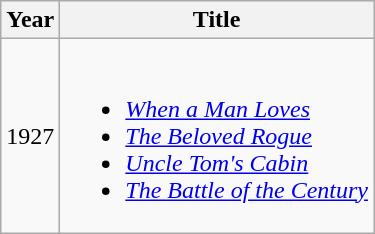<table class="wikitable sortable">
<tr>
<th>Year</th>
<th>Title</th>
</tr>
<tr>
<td>1927</td>
<td><br><ul><li><em><a href='#'>When a Man Loves</a></em></li><li><em><a href='#'>The Beloved Rogue</a></em></li><li><em><a href='#'>Uncle Tom's Cabin</a></em></li><li><em><a href='#'>The Battle of the Century</a></em></li></ul></td>
</tr>
</table>
